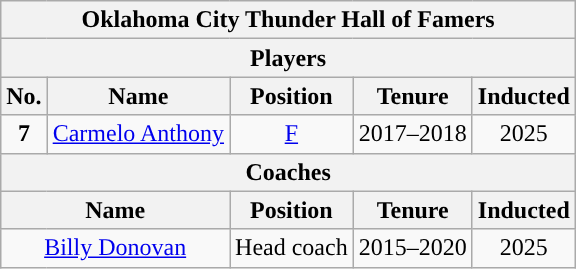<table class="wikitable" style="text-align:center">
<tr>
<th colspan="5">Oklahoma City Thunder Hall of Famers</th>
</tr>
<tr>
<th colspan="5" style="text-align:center; ">Players</th>
</tr>
<tr>
<th>No.</th>
<th>Name</th>
<th>Position</th>
<th>Tenure</th>
<th>Inducted</th>
</tr>
<tr>
<td><strong>7</strong></td>
<td><a href='#'>Carmelo Anthony</a></td>
<td><a href='#'>F</a></td>
<td>2017–2018</td>
<td>2025</td>
</tr>
<tr>
<th colspan="5" style="text-align:center; ">Coaches</th>
</tr>
<tr>
<th colspan="2">Name</th>
<th>Position</th>
<th>Tenure</th>
<th>Inducted</th>
</tr>
<tr>
<td colspan="2"><a href='#'>Billy Donovan</a></td>
<td>Head coach</td>
<td>2015–2020</td>
<td>2025</td>
</tr>
</table>
